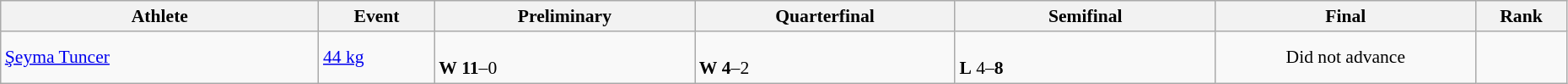<table class="wikitable" width="98%" style="text-align:left; font-size:90%">
<tr>
<th width="11%">Athlete</th>
<th width="4%">Event</th>
<th width="9%">Preliminary</th>
<th width="9%">Quarterfinal</th>
<th width="9%">Semifinal</th>
<th width="9%">Final</th>
<th width="3%">Rank</th>
</tr>
<tr>
<td><a href='#'>Şeyma Tuncer</a></td>
<td><a href='#'>44 kg</a></td>
<td><br><strong>W</strong> <strong>11</strong>–0</td>
<td><br><strong>W</strong> <strong>4</strong>–2</td>
<td><br><strong>L</strong> 4–<strong>8</strong></td>
<td colspan=1 align=center>Did not advance</td>
<td align=center></td>
</tr>
</table>
